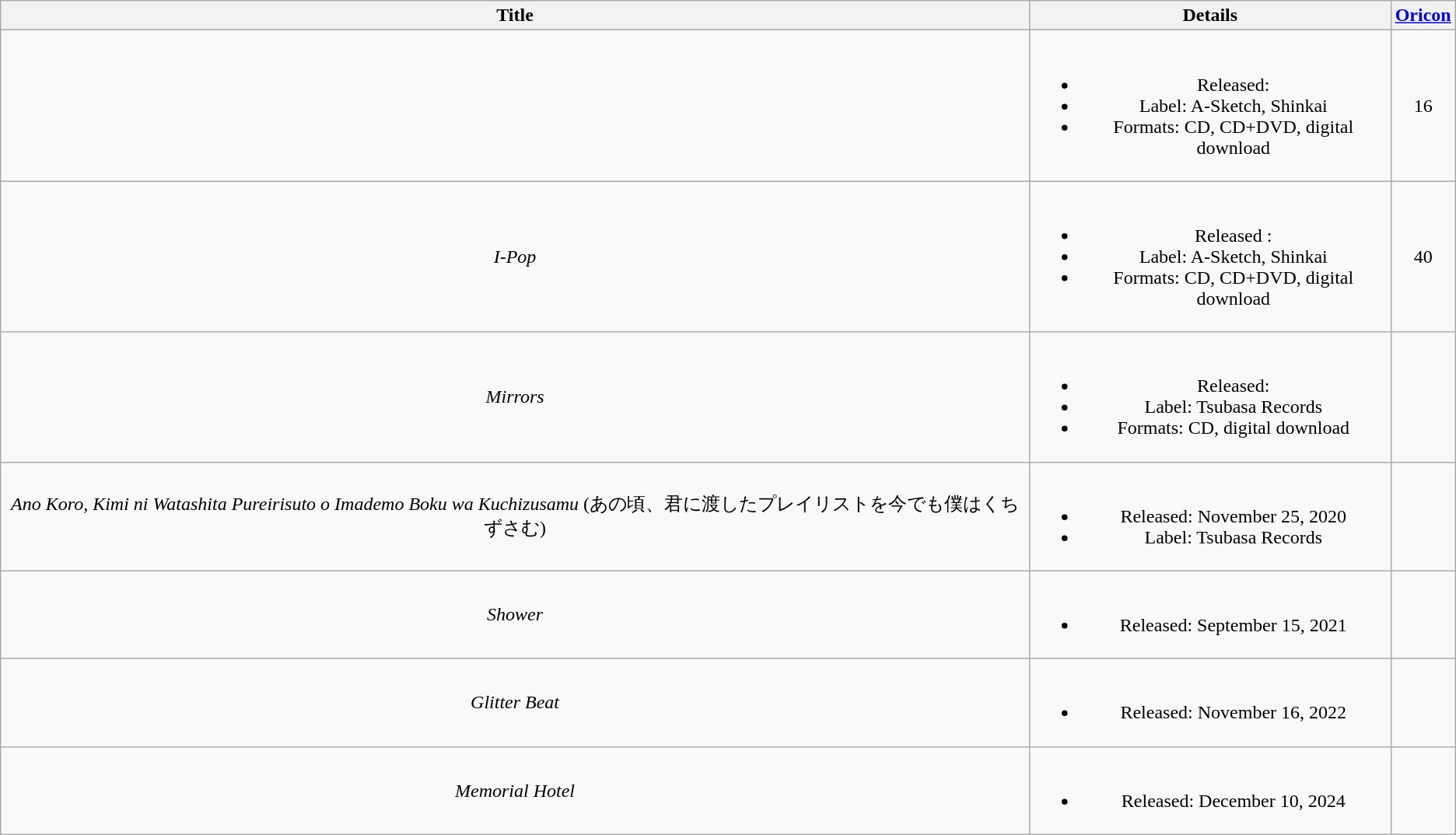<table class="wikitable " style="text-align:center;">
<tr>
<th>Title</th>
<th>Details</th>
<th><a href='#'>Oricon</a><br></th>
</tr>
<tr>
<td></td>
<td><br><ul><li>Released: </li><li>Label: A-Sketch, Shinkai</li><li>Formats: CD, CD+DVD, digital download</li></ul></td>
<td>16</td>
</tr>
<tr>
<td><em>I-Pop</em></td>
<td><br><ul><li>Released : </li><li>Label: A-Sketch, Shinkai</li><li>Formats: CD, CD+DVD, digital download</li></ul></td>
<td>40</td>
</tr>
<tr>
<td><em>Mirrors</em></td>
<td><br><ul><li>Released: </li><li>Label: Tsubasa Records</li><li>Formats: CD, digital download</li></ul></td>
<td></td>
</tr>
<tr>
<td><em>Ano Koro, Kimi ni Watashita Pureirisuto o Imademo Boku wa Kuchizusamu</em> (あの頃、君に渡したプレイリストを今でも僕はくちずさむ)</td>
<td><br><ul><li>Released: November 25, 2020</li><li>Label: Tsubasa Records</li></ul></td>
<td></td>
</tr>
<tr>
<td><em>Shower</em></td>
<td><br><ul><li>Released: September 15, 2021</li></ul></td>
<td></td>
</tr>
<tr>
<td><em>Glitter Beat</em></td>
<td><br><ul><li>Released: November 16, 2022</li></ul></td>
<td></td>
</tr>
<tr>
<td><em>Memorial Hotel</em></td>
<td><br><ul><li>Released: December 10, 2024</li></ul></td>
<td></td>
</tr>
</table>
